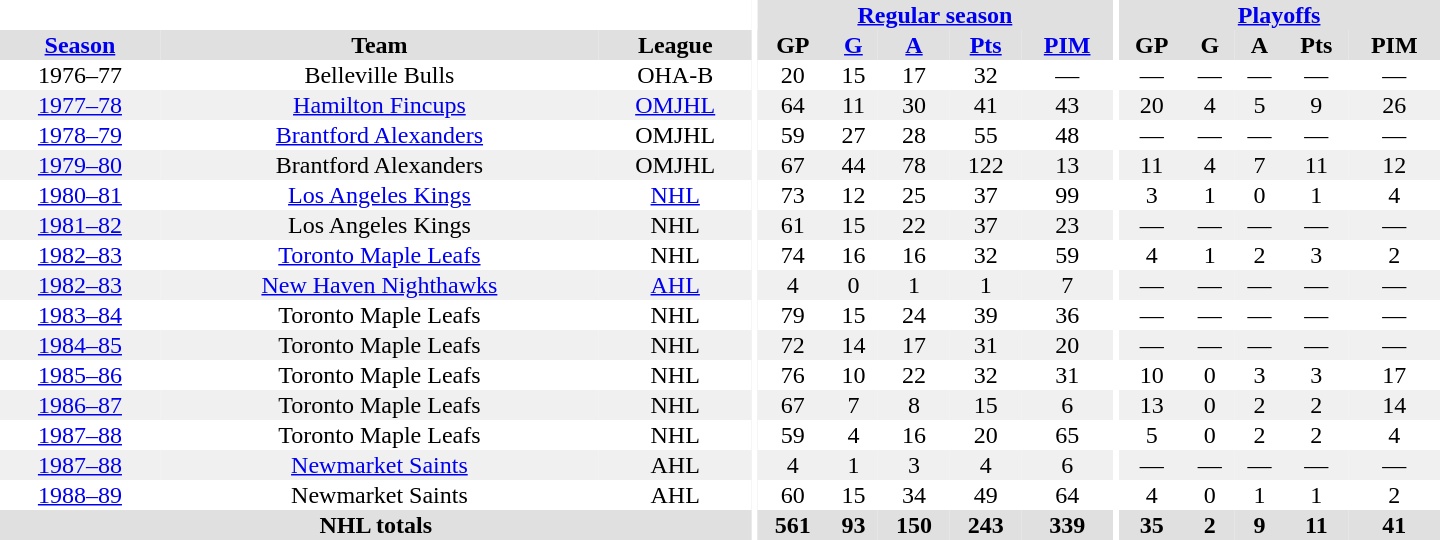<table border="0" cellpadding="1" cellspacing="0" style="text-align:center; width:60em">
<tr bgcolor="#e0e0e0">
<th colspan="3" bgcolor="#ffffff"></th>
<th rowspan="99" bgcolor="#ffffff"></th>
<th colspan="5"><a href='#'>Regular season</a></th>
<th rowspan="99" bgcolor="#ffffff"></th>
<th colspan="5"><a href='#'>Playoffs</a></th>
</tr>
<tr bgcolor="#e0e0e0">
<th><a href='#'>Season</a></th>
<th>Team</th>
<th>League</th>
<th>GP</th>
<th><a href='#'>G</a></th>
<th><a href='#'>A</a></th>
<th><a href='#'>Pts</a></th>
<th><a href='#'>PIM</a></th>
<th>GP</th>
<th>G</th>
<th>A</th>
<th>Pts</th>
<th>PIM</th>
</tr>
<tr>
<td>1976–77</td>
<td>Belleville Bulls</td>
<td>OHA-B</td>
<td>20</td>
<td>15</td>
<td>17</td>
<td>32</td>
<td>—</td>
<td>—</td>
<td>—</td>
<td>—</td>
<td>—</td>
<td>—</td>
</tr>
<tr bgcolor="#f0f0f0">
<td><a href='#'>1977–78</a></td>
<td><a href='#'>Hamilton Fincups</a></td>
<td><a href='#'>OMJHL</a></td>
<td>64</td>
<td>11</td>
<td>30</td>
<td>41</td>
<td>43</td>
<td>20</td>
<td>4</td>
<td>5</td>
<td>9</td>
<td>26</td>
</tr>
<tr>
<td><a href='#'>1978–79</a></td>
<td><a href='#'>Brantford Alexanders</a></td>
<td>OMJHL</td>
<td>59</td>
<td>27</td>
<td>28</td>
<td>55</td>
<td>48</td>
<td>—</td>
<td>—</td>
<td>—</td>
<td>—</td>
<td>—</td>
</tr>
<tr bgcolor="#f0f0f0">
<td><a href='#'>1979–80</a></td>
<td>Brantford Alexanders</td>
<td>OMJHL</td>
<td>67</td>
<td>44</td>
<td>78</td>
<td>122</td>
<td>13</td>
<td>11</td>
<td>4</td>
<td>7</td>
<td>11</td>
<td>12</td>
</tr>
<tr>
<td><a href='#'>1980–81</a></td>
<td><a href='#'>Los Angeles Kings</a></td>
<td><a href='#'>NHL</a></td>
<td>73</td>
<td>12</td>
<td>25</td>
<td>37</td>
<td>99</td>
<td>3</td>
<td>1</td>
<td>0</td>
<td>1</td>
<td>4</td>
</tr>
<tr bgcolor="#f0f0f0">
<td><a href='#'>1981–82</a></td>
<td>Los Angeles Kings</td>
<td>NHL</td>
<td>61</td>
<td>15</td>
<td>22</td>
<td>37</td>
<td>23</td>
<td>—</td>
<td>—</td>
<td>—</td>
<td>—</td>
<td>—</td>
</tr>
<tr>
<td><a href='#'>1982–83</a></td>
<td><a href='#'>Toronto Maple Leafs</a></td>
<td>NHL</td>
<td>74</td>
<td>16</td>
<td>16</td>
<td>32</td>
<td>59</td>
<td>4</td>
<td>1</td>
<td>2</td>
<td>3</td>
<td>2</td>
</tr>
<tr bgcolor="#f0f0f0">
<td><a href='#'>1982–83</a></td>
<td><a href='#'>New Haven Nighthawks</a></td>
<td><a href='#'>AHL</a></td>
<td>4</td>
<td>0</td>
<td>1</td>
<td>1</td>
<td>7</td>
<td>—</td>
<td>—</td>
<td>—</td>
<td>—</td>
<td>—</td>
</tr>
<tr>
<td><a href='#'>1983–84</a></td>
<td>Toronto Maple Leafs</td>
<td>NHL</td>
<td>79</td>
<td>15</td>
<td>24</td>
<td>39</td>
<td>36</td>
<td>—</td>
<td>—</td>
<td>—</td>
<td>—</td>
<td>—</td>
</tr>
<tr bgcolor="#f0f0f0">
<td><a href='#'>1984–85</a></td>
<td>Toronto Maple Leafs</td>
<td>NHL</td>
<td>72</td>
<td>14</td>
<td>17</td>
<td>31</td>
<td>20</td>
<td>—</td>
<td>—</td>
<td>—</td>
<td>—</td>
<td>—</td>
</tr>
<tr>
<td><a href='#'>1985–86</a></td>
<td>Toronto Maple Leafs</td>
<td>NHL</td>
<td>76</td>
<td>10</td>
<td>22</td>
<td>32</td>
<td>31</td>
<td>10</td>
<td>0</td>
<td>3</td>
<td>3</td>
<td>17</td>
</tr>
<tr bgcolor="#f0f0f0">
<td><a href='#'>1986–87</a></td>
<td>Toronto Maple Leafs</td>
<td>NHL</td>
<td>67</td>
<td>7</td>
<td>8</td>
<td>15</td>
<td>6</td>
<td>13</td>
<td>0</td>
<td>2</td>
<td>2</td>
<td>14</td>
</tr>
<tr>
<td><a href='#'>1987–88</a></td>
<td>Toronto Maple Leafs</td>
<td>NHL</td>
<td>59</td>
<td>4</td>
<td>16</td>
<td>20</td>
<td>65</td>
<td>5</td>
<td>0</td>
<td>2</td>
<td>2</td>
<td>4</td>
</tr>
<tr bgcolor="#f0f0f0">
<td><a href='#'>1987–88</a></td>
<td><a href='#'>Newmarket Saints</a></td>
<td>AHL</td>
<td>4</td>
<td>1</td>
<td>3</td>
<td>4</td>
<td>6</td>
<td>—</td>
<td>—</td>
<td>—</td>
<td>—</td>
<td>—</td>
</tr>
<tr>
<td><a href='#'>1988–89</a></td>
<td>Newmarket Saints</td>
<td>AHL</td>
<td>60</td>
<td>15</td>
<td>34</td>
<td>49</td>
<td>64</td>
<td>4</td>
<td>0</td>
<td>1</td>
<td>1</td>
<td>2</td>
</tr>
<tr>
</tr>
<tr ALIGN="center" bgcolor="#e0e0e0">
<th colspan="3">NHL totals</th>
<th ALIGN="center">561</th>
<th ALIGN="center">93</th>
<th ALIGN="center">150</th>
<th ALIGN="center">243</th>
<th ALIGN="center">339</th>
<th ALIGN="center">35</th>
<th ALIGN="center">2</th>
<th ALIGN="center">9</th>
<th ALIGN="center">11</th>
<th ALIGN="center">41</th>
</tr>
</table>
